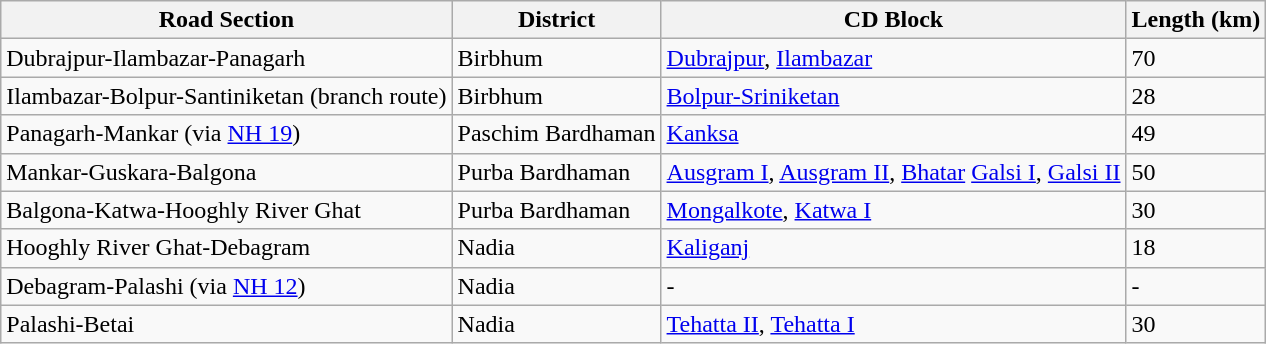<table class="wikitable sortable">
<tr>
<th>Road Section</th>
<th>District</th>
<th>CD Block</th>
<th>Length (km)</th>
</tr>
<tr>
<td>Dubrajpur-Ilambazar-Panagarh</td>
<td>Birbhum</td>
<td><a href='#'>Dubrajpur</a>, <a href='#'>Ilambazar</a></td>
<td>70</td>
</tr>
<tr>
<td>Ilambazar-Bolpur-Santiniketan (branch route)</td>
<td>Birbhum</td>
<td><a href='#'>Bolpur-Sriniketan</a></td>
<td>28</td>
</tr>
<tr>
<td>Panagarh-Mankar (via <a href='#'>NH 19</a>)</td>
<td>Paschim Bardhaman</td>
<td><a href='#'>Kanksa</a></td>
<td>49</td>
</tr>
<tr>
<td>Mankar-Guskara-Balgona</td>
<td>Purba Bardhaman</td>
<td><a href='#'>Ausgram I</a>, <a href='#'>Ausgram II</a>, <a href='#'>Bhatar</a> <a href='#'>Galsi I</a>, <a href='#'>Galsi II</a></td>
<td>50</td>
</tr>
<tr>
<td>Balgona-Katwa-Hooghly River Ghat</td>
<td>Purba Bardhaman</td>
<td><a href='#'>Mongalkote</a>, <a href='#'>Katwa I</a></td>
<td>30</td>
</tr>
<tr>
<td>Hooghly River Ghat-Debagram</td>
<td>Nadia</td>
<td><a href='#'>Kaliganj</a></td>
<td>18</td>
</tr>
<tr>
<td>Debagram-Palashi (via <a href='#'>NH 12</a>)</td>
<td>Nadia</td>
<td>-</td>
<td>-</td>
</tr>
<tr>
<td>Palashi-Betai</td>
<td>Nadia</td>
<td><a href='#'>Tehatta II</a>, <a href='#'>Tehatta I</a></td>
<td>30</td>
</tr>
</table>
